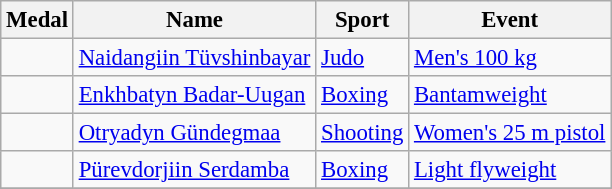<table class="wikitable sortable" style="font-size:95%">
<tr>
<th>Medal</th>
<th>Name</th>
<th>Sport</th>
<th>Event</th>
</tr>
<tr>
<td></td>
<td><a href='#'>Naidangiin Tüvshinbayar</a></td>
<td><a href='#'>Judo</a></td>
<td><a href='#'>Men's 100 kg</a></td>
</tr>
<tr>
<td></td>
<td><a href='#'>Enkhbatyn Badar-Uugan</a></td>
<td><a href='#'>Boxing</a></td>
<td><a href='#'>Bantamweight</a></td>
</tr>
<tr>
<td></td>
<td><a href='#'>Otryadyn Gündegmaa</a></td>
<td><a href='#'>Shooting</a></td>
<td><a href='#'>Women's 25 m pistol</a></td>
</tr>
<tr>
<td></td>
<td><a href='#'>Pürevdorjiin Serdamba</a></td>
<td><a href='#'>Boxing</a></td>
<td><a href='#'>Light flyweight</a></td>
</tr>
<tr>
</tr>
</table>
